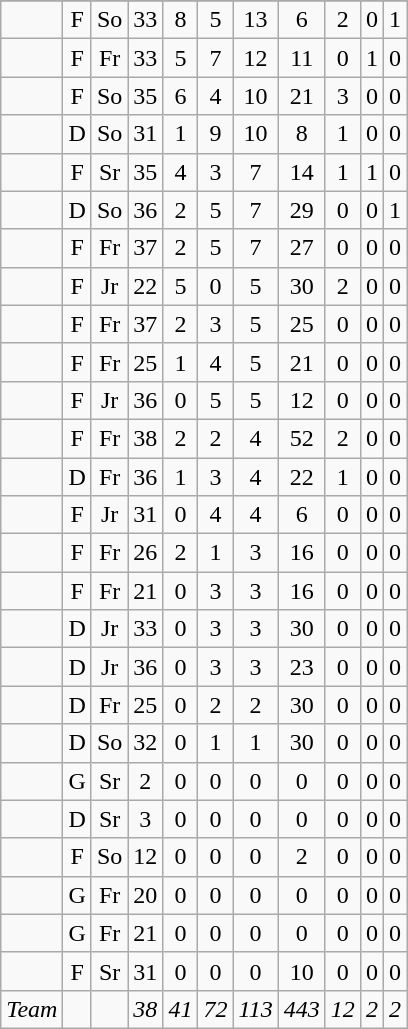<table class="wikitable sortable" style="text-align:center">
<tr>
</tr>
<tr>
<td align=left></td>
<td>F</td>
<td>So</td>
<td>33</td>
<td>8</td>
<td>5</td>
<td>13</td>
<td>6</td>
<td>2</td>
<td>0</td>
<td>1</td>
</tr>
<tr>
<td align=left></td>
<td>F</td>
<td>Fr</td>
<td>33</td>
<td>5</td>
<td>7</td>
<td>12</td>
<td>11</td>
<td>0</td>
<td>1</td>
<td>0</td>
</tr>
<tr>
<td align=left></td>
<td>F</td>
<td>So</td>
<td>35</td>
<td>6</td>
<td>4</td>
<td>10</td>
<td>21</td>
<td>3</td>
<td>0</td>
<td>0</td>
</tr>
<tr>
<td align=left></td>
<td>D</td>
<td>So</td>
<td>31</td>
<td>1</td>
<td>9</td>
<td>10</td>
<td>8</td>
<td>1</td>
<td>0</td>
<td>0</td>
</tr>
<tr>
<td align=left></td>
<td>F</td>
<td>Sr</td>
<td>35</td>
<td>4</td>
<td>3</td>
<td>7</td>
<td>14</td>
<td>1</td>
<td>1</td>
<td>0</td>
</tr>
<tr>
<td align=left></td>
<td>D</td>
<td>So</td>
<td>36</td>
<td>2</td>
<td>5</td>
<td>7</td>
<td>29</td>
<td>0</td>
<td>0</td>
<td>1</td>
</tr>
<tr>
<td align=left></td>
<td>F</td>
<td>Fr</td>
<td>37</td>
<td>2</td>
<td>5</td>
<td>7</td>
<td>27</td>
<td>0</td>
<td>0</td>
<td>0</td>
</tr>
<tr>
<td align=left></td>
<td>F</td>
<td>Jr</td>
<td>22</td>
<td>5</td>
<td>0</td>
<td>5</td>
<td>30</td>
<td>2</td>
<td>0</td>
<td>0</td>
</tr>
<tr>
<td align=left></td>
<td>F</td>
<td>Fr</td>
<td>37</td>
<td>2</td>
<td>3</td>
<td>5</td>
<td>25</td>
<td>0</td>
<td>0</td>
<td>0</td>
</tr>
<tr>
<td align=left></td>
<td>F</td>
<td>Fr</td>
<td>25</td>
<td>1</td>
<td>4</td>
<td>5</td>
<td>21</td>
<td>0</td>
<td>0</td>
<td>0</td>
</tr>
<tr>
<td align=left></td>
<td>F</td>
<td>Jr</td>
<td>36</td>
<td>0</td>
<td>5</td>
<td>5</td>
<td>12</td>
<td>0</td>
<td>0</td>
<td>0</td>
</tr>
<tr>
<td align=left></td>
<td>F</td>
<td>Fr</td>
<td>38</td>
<td>2</td>
<td>2</td>
<td>4</td>
<td>52</td>
<td>2</td>
<td>0</td>
<td>0</td>
</tr>
<tr>
<td align=left></td>
<td>D</td>
<td>Fr</td>
<td>36</td>
<td>1</td>
<td>3</td>
<td>4</td>
<td>22</td>
<td>1</td>
<td>0</td>
<td>0</td>
</tr>
<tr>
<td align=left></td>
<td>F</td>
<td>Jr</td>
<td>31</td>
<td>0</td>
<td>4</td>
<td>4</td>
<td>6</td>
<td>0</td>
<td>0</td>
<td>0</td>
</tr>
<tr>
<td align=left></td>
<td>F</td>
<td>Fr</td>
<td>26</td>
<td>2</td>
<td>1</td>
<td>3</td>
<td>16</td>
<td>0</td>
<td>0</td>
<td>0</td>
</tr>
<tr>
<td align=left></td>
<td>F</td>
<td>Fr</td>
<td>21</td>
<td>0</td>
<td>3</td>
<td>3</td>
<td>16</td>
<td>0</td>
<td>0</td>
<td>0</td>
</tr>
<tr>
<td align=left></td>
<td>D</td>
<td>Jr</td>
<td>33</td>
<td>0</td>
<td>3</td>
<td>3</td>
<td>30</td>
<td>0</td>
<td>0</td>
<td>0</td>
</tr>
<tr>
<td align=left></td>
<td>D</td>
<td>Jr</td>
<td>36</td>
<td>0</td>
<td>3</td>
<td>3</td>
<td>23</td>
<td>0</td>
<td>0</td>
<td>0</td>
</tr>
<tr>
<td align=left></td>
<td>D</td>
<td>Fr</td>
<td>25</td>
<td>0</td>
<td>2</td>
<td>2</td>
<td>30</td>
<td>0</td>
<td>0</td>
<td>0</td>
</tr>
<tr>
<td align=left></td>
<td>D</td>
<td>So</td>
<td>32</td>
<td>0</td>
<td>1</td>
<td>1</td>
<td>30</td>
<td>0</td>
<td>0</td>
<td>0</td>
</tr>
<tr>
<td align=left></td>
<td>G</td>
<td>Sr</td>
<td>2</td>
<td>0</td>
<td>0</td>
<td>0</td>
<td>0</td>
<td>0</td>
<td>0</td>
<td>0</td>
</tr>
<tr>
<td align=left></td>
<td>D</td>
<td>Sr</td>
<td>3</td>
<td>0</td>
<td>0</td>
<td>0</td>
<td>0</td>
<td>0</td>
<td>0</td>
<td>0</td>
</tr>
<tr>
<td align=left></td>
<td>F</td>
<td>So</td>
<td>12</td>
<td>0</td>
<td>0</td>
<td>0</td>
<td>2</td>
<td>0</td>
<td>0</td>
<td>0</td>
</tr>
<tr>
<td align=left></td>
<td>G</td>
<td>Fr</td>
<td>20</td>
<td>0</td>
<td>0</td>
<td>0</td>
<td>0</td>
<td>0</td>
<td>0</td>
<td>0</td>
</tr>
<tr>
<td align=left></td>
<td>G</td>
<td>Fr</td>
<td>21</td>
<td>0</td>
<td>0</td>
<td>0</td>
<td>0</td>
<td>0</td>
<td>0</td>
<td>0</td>
</tr>
<tr>
<td align=left></td>
<td>F</td>
<td>Sr</td>
<td>31</td>
<td>0</td>
<td>0</td>
<td>0</td>
<td>10</td>
<td>0</td>
<td>0</td>
<td>0</td>
</tr>
<tr class="sortbottom">
<td align=left><em>Team</em></td>
<td></td>
<td></td>
<td><em>38</em></td>
<td><em>41</em></td>
<td><em>72</em></td>
<td><em>113</em></td>
<td><em>443</em></td>
<td><em>12</em></td>
<td><em>2</em></td>
<td><em>2</em></td>
</tr>
</table>
